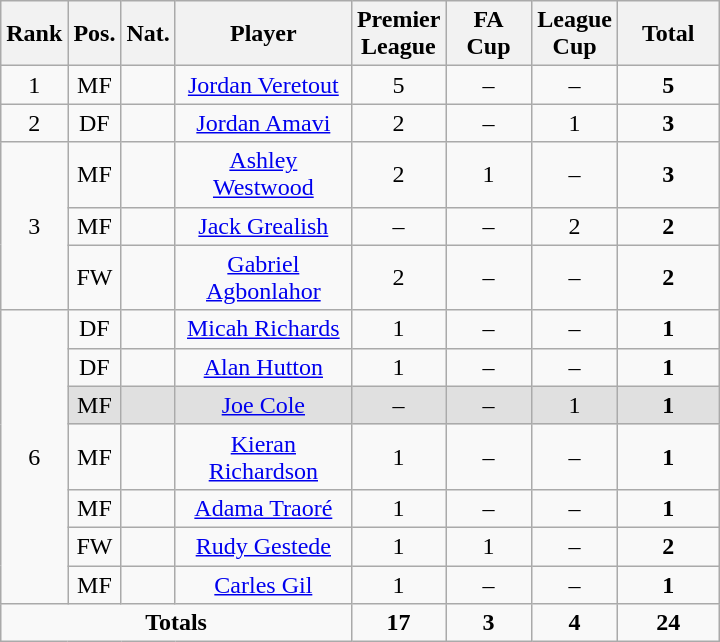<table class="wikitable sortable" style="text-align:center;">
<tr>
<th width=15>Rank</th>
<th width=15>Pos.</th>
<th width=15>Nat.</th>
<th width=110>Player</th>
<th width=50>Premier League</th>
<th width=50>FA Cup</th>
<th width=50>League Cup</th>
<th width=60>Total</th>
</tr>
<tr>
<td>1</td>
<td>MF</td>
<td></td>
<td><a href='#'>Jordan Veretout</a></td>
<td>5</td>
<td>–</td>
<td>–</td>
<td><strong>5</strong></td>
</tr>
<tr>
<td>2</td>
<td>DF</td>
<td></td>
<td><a href='#'>Jordan Amavi</a></td>
<td>2</td>
<td>–</td>
<td>1</td>
<td><strong>3</strong></td>
</tr>
<tr>
<td rowspan=3>3</td>
<td>MF</td>
<td></td>
<td><a href='#'>Ashley Westwood</a></td>
<td>2</td>
<td>1</td>
<td>–</td>
<td><strong>3</strong></td>
</tr>
<tr>
<td>MF</td>
<td></td>
<td><a href='#'>Jack Grealish</a></td>
<td>–</td>
<td>–</td>
<td>2</td>
<td><strong>2</strong></td>
</tr>
<tr>
<td>FW</td>
<td></td>
<td><a href='#'>Gabriel Agbonlahor</a></td>
<td>2</td>
<td>–</td>
<td>–</td>
<td><strong>2</strong></td>
</tr>
<tr>
<td rowspan=7>6</td>
<td>DF</td>
<td></td>
<td><a href='#'>Micah Richards</a></td>
<td>1</td>
<td>–</td>
<td>–</td>
<td><strong>1</strong></td>
</tr>
<tr>
<td>DF</td>
<td></td>
<td><a href='#'>Alan Hutton</a></td>
<td>1</td>
<td>–</td>
<td>–</td>
<td><strong>1</strong></td>
</tr>
<tr>
<td style="background:#e0e0e0;">MF</td>
<td style="background:#e0e0e0;"></td>
<td style="background:#e0e0e0;"><a href='#'>Joe Cole</a></td>
<td style="background:#e0e0e0;">–</td>
<td style="background:#e0e0e0;">–</td>
<td style="background:#e0e0e0;">1</td>
<td style="background:#e0e0e0;"><strong>1</strong></td>
</tr>
<tr>
<td>MF</td>
<td></td>
<td><a href='#'>Kieran Richardson</a></td>
<td>1</td>
<td>–</td>
<td>–</td>
<td><strong>1</strong></td>
</tr>
<tr>
<td>MF</td>
<td></td>
<td><a href='#'>Adama Traoré</a></td>
<td>1</td>
<td>–</td>
<td>–</td>
<td><strong>1</strong></td>
</tr>
<tr>
<td>FW</td>
<td></td>
<td><a href='#'>Rudy Gestede</a></td>
<td>1</td>
<td>1</td>
<td>–</td>
<td><strong>2</strong></td>
</tr>
<tr>
<td>MF</td>
<td></td>
<td><a href='#'>Carles Gil</a></td>
<td>1</td>
<td>–</td>
<td>–</td>
<td><strong>1</strong></td>
</tr>
<tr>
<td colspan=4><strong>Totals</strong></td>
<td><strong>17</strong></td>
<td><strong>3</strong></td>
<td><strong>4</strong></td>
<td><strong>24</strong></td>
</tr>
</table>
